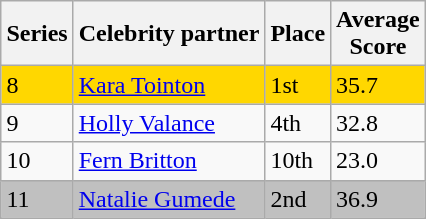<table class="wikitable sortable" style="margin:auto;">
<tr>
<th>Series</th>
<th>Celebrity partner</th>
<th>Place</th>
<th>Average<br>Score</th>
</tr>
<tr style="background:gold;">
<td>8</td>
<td><a href='#'>Kara Tointon</a></td>
<td>1st</td>
<td>35.7</td>
</tr>
<tr>
<td>9</td>
<td><a href='#'>Holly Valance</a></td>
<td>4th</td>
<td>32.8</td>
</tr>
<tr>
<td>10</td>
<td><a href='#'>Fern Britton</a></td>
<td>10th</td>
<td>23.0</td>
</tr>
<tr style="background:silver;">
<td>11</td>
<td><a href='#'>Natalie Gumede</a></td>
<td>2nd</td>
<td>36.9</td>
</tr>
</table>
